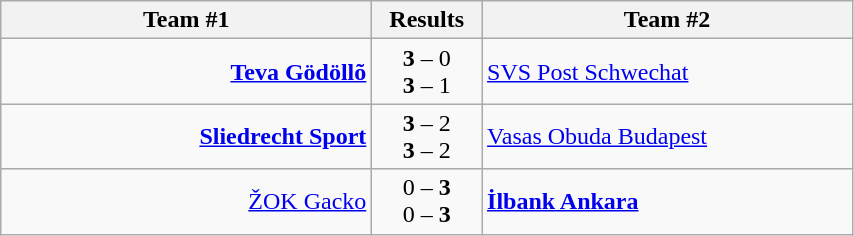<table class="wikitable" style="border-collapse: collapse;">
<tr>
<th align="right" width="240">Team #1</th>
<th>  Results  </th>
<th align="left" width="240">Team #2</th>
</tr>
<tr>
<td align="right"><strong><a href='#'>Teva Gödöllõ</a></strong> </td>
<td align="center"><strong>3</strong> – 0 <br> <strong>3</strong> – 1</td>
<td> <a href='#'>SVS Post Schwechat</a></td>
</tr>
<tr>
<td align="right"><strong><a href='#'>Sliedrecht Sport</a></strong> </td>
<td align="center"><strong>3</strong> – 2 <br> <strong>3</strong> – 2</td>
<td> <a href='#'>Vasas Obuda Budapest</a></td>
</tr>
<tr>
<td align="right"><a href='#'>ŽOK Gacko</a> </td>
<td align="center">0 – <strong>3</strong> <br> 0 – <strong>3</strong></td>
<td> <strong><a href='#'>İlbank Ankara</a></strong></td>
</tr>
</table>
